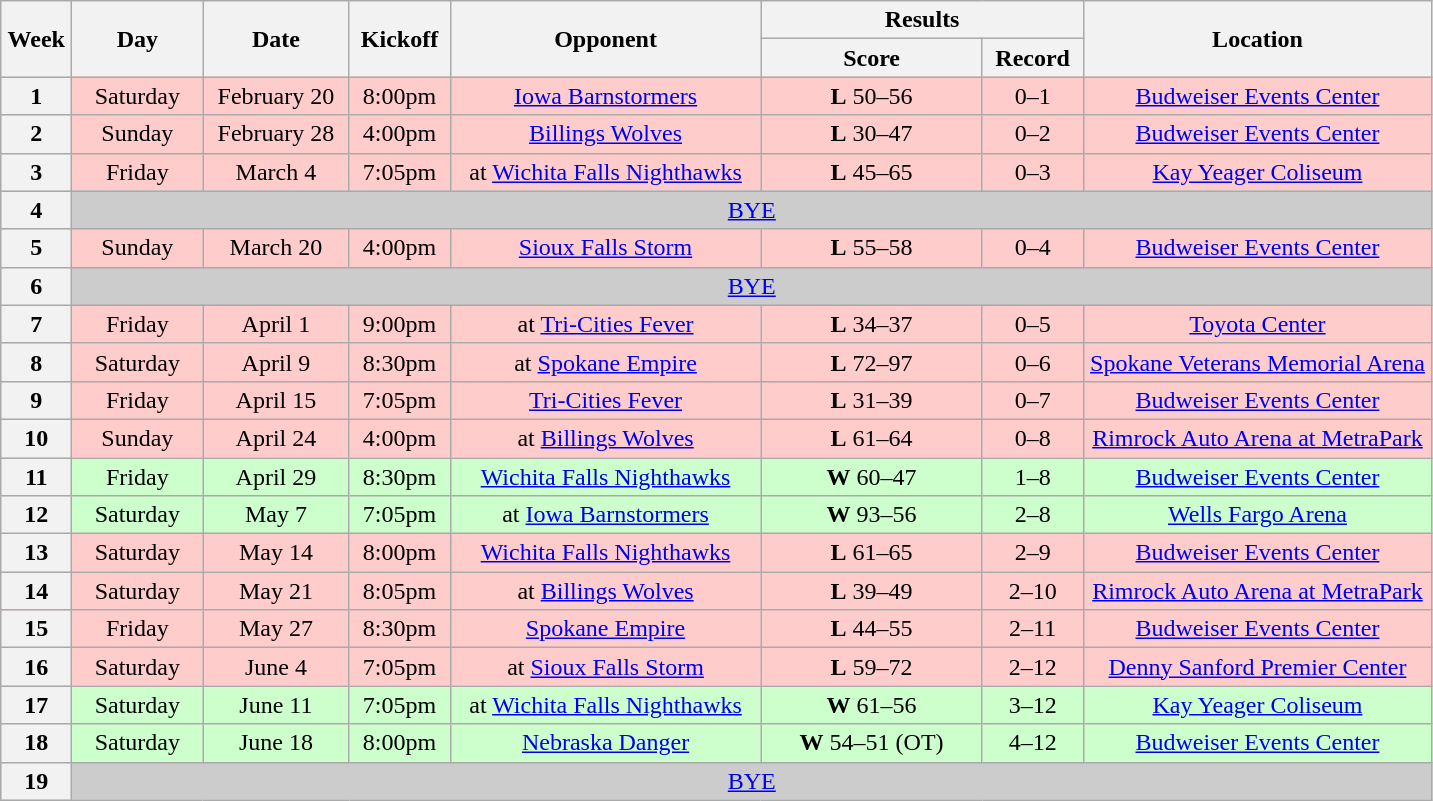<table class="wikitable">
<tr>
<th rowspan="2" width="40">Week</th>
<th rowspan="2" width="80">Day</th>
<th rowspan="2" width="90">Date</th>
<th rowspan="2" width="60">Kickoff</th>
<th rowspan="2" width="200">Opponent</th>
<th colspan="2" width="200">Results</th>
<th rowspan="2" width="225">Location</th>
</tr>
<tr>
<th width="140">Score</th>
<th width="60">Record</th>
</tr>
<tr align="center" bgcolor="#FFCCCC">
<th>1</th>
<td>Saturday</td>
<td>February 20</td>
<td>8:00pm</td>
<td><a href='#'>Iowa Barnstormers</a></td>
<td><strong>L</strong> 50–56</td>
<td>0–1</td>
<td><a href='#'>Budweiser Events Center</a></td>
</tr>
<tr align="center" bgcolor="#FFCCCC">
<th>2</th>
<td>Sunday</td>
<td>February 28</td>
<td>4:00pm</td>
<td><a href='#'>Billings Wolves</a></td>
<td><strong>L</strong> 30–47</td>
<td>0–2</td>
<td><a href='#'>Budweiser Events Center</a></td>
</tr>
<tr align="center" bgcolor="#FFCCCC">
<th>3</th>
<td>Friday</td>
<td>March 4</td>
<td>7:05pm</td>
<td>at <a href='#'>Wichita Falls Nighthawks</a></td>
<td><strong>L</strong> 45–65</td>
<td>0–3</td>
<td><a href='#'>Kay Yeager Coliseum</a></td>
</tr>
<tr align="center" bgcolor="#CCCCCC">
<th>4</th>
<td colSpan=7><a href='#'>BYE</a></td>
</tr>
<tr align="center" bgcolor="#FFCCCC">
<th>5</th>
<td>Sunday</td>
<td>March 20</td>
<td>4:00pm</td>
<td><a href='#'>Sioux Falls Storm</a></td>
<td><strong>L</strong> 55–58</td>
<td>0–4</td>
<td><a href='#'>Budweiser Events Center</a></td>
</tr>
<tr align="center" bgcolor="#CCCCCC">
<th>6</th>
<td colSpan=7><a href='#'>BYE</a></td>
</tr>
<tr align="center" bgcolor="#FFCCCC">
<th>7</th>
<td>Friday</td>
<td>April 1</td>
<td>9:00pm</td>
<td>at <a href='#'>Tri-Cities Fever</a></td>
<td><strong>L</strong> 34–37</td>
<td>0–5</td>
<td><a href='#'>Toyota Center</a></td>
</tr>
<tr align="center" bgcolor="#FFCCCC">
<th>8</th>
<td>Saturday</td>
<td>April 9</td>
<td>8:30pm</td>
<td>at <a href='#'>Spokane Empire</a></td>
<td><strong>L</strong> 72–97</td>
<td>0–6</td>
<td><a href='#'>Spokane Veterans Memorial Arena</a></td>
</tr>
<tr align="center" bgcolor="#FFCCCC">
<th>9</th>
<td>Friday</td>
<td>April 15</td>
<td>7:05pm</td>
<td><a href='#'>Tri-Cities Fever</a></td>
<td><strong>L</strong> 31–39</td>
<td>0–7</td>
<td><a href='#'>Budweiser Events Center</a></td>
</tr>
<tr align="center" bgcolor="#FFCCCC">
<th>10</th>
<td>Sunday</td>
<td>April 24</td>
<td>4:00pm</td>
<td>at <a href='#'>Billings Wolves</a></td>
<td><strong>L</strong> 61–64</td>
<td>0–8</td>
<td><a href='#'>Rimrock Auto Arena at MetraPark</a></td>
</tr>
<tr align="center" bgcolor="#CCFFCC">
<th>11</th>
<td>Friday</td>
<td>April 29</td>
<td>8:30pm</td>
<td><a href='#'>Wichita Falls Nighthawks</a></td>
<td><strong>W</strong> 60–47</td>
<td>1–8</td>
<td><a href='#'>Budweiser Events Center</a></td>
</tr>
<tr align="center" bgcolor="#CCFFCC">
<th>12</th>
<td>Saturday</td>
<td>May 7</td>
<td>7:05pm</td>
<td>at <a href='#'>Iowa Barnstormers</a></td>
<td><strong>W</strong> 93–56</td>
<td>2–8</td>
<td><a href='#'>Wells Fargo Arena</a></td>
</tr>
<tr align="center" bgcolor="#FFCCCC">
<th>13</th>
<td>Saturday</td>
<td>May 14</td>
<td>8:00pm</td>
<td><a href='#'>Wichita Falls Nighthawks</a></td>
<td><strong>L</strong> 61–65</td>
<td>2–9</td>
<td><a href='#'>Budweiser Events Center</a></td>
</tr>
<tr align="center" bgcolor="#FFCCCC">
<th>14</th>
<td>Saturday</td>
<td>May 21</td>
<td>8:05pm</td>
<td>at <a href='#'>Billings Wolves</a></td>
<td><strong>L</strong> 39–49</td>
<td>2–10</td>
<td><a href='#'>Rimrock Auto Arena at MetraPark</a></td>
</tr>
<tr align="center" bgcolor="#FFCCCC">
<th>15</th>
<td>Friday</td>
<td>May 27</td>
<td>8:30pm</td>
<td><a href='#'>Spokane Empire</a></td>
<td><strong>L</strong> 44–55</td>
<td>2–11</td>
<td><a href='#'>Budweiser Events Center</a></td>
</tr>
<tr align="center" bgcolor="#FFCCCC">
<th>16</th>
<td>Saturday</td>
<td>June 4</td>
<td>7:05pm</td>
<td>at <a href='#'>Sioux Falls Storm</a></td>
<td><strong>L</strong> 59–72</td>
<td>2–12</td>
<td><a href='#'>Denny Sanford Premier Center</a></td>
</tr>
<tr align="center" bgcolor="#CCFFCC">
<th>17</th>
<td>Saturday</td>
<td>June 11</td>
<td>7:05pm</td>
<td>at <a href='#'>Wichita Falls Nighthawks</a></td>
<td><strong>W</strong> 61–56</td>
<td>3–12</td>
<td><a href='#'>Kay Yeager Coliseum</a></td>
</tr>
<tr align="center" bgcolor="#CCFFCC">
<th>18</th>
<td>Saturday</td>
<td>June 18</td>
<td>8:00pm</td>
<td><a href='#'>Nebraska Danger</a></td>
<td><strong>W</strong> 54–51 (OT)</td>
<td>4–12</td>
<td><a href='#'>Budweiser Events Center</a></td>
</tr>
<tr align="center" bgcolor="#CCCCCC">
<th>19</th>
<td colSpan=7><a href='#'>BYE</a></td>
</tr>
</table>
